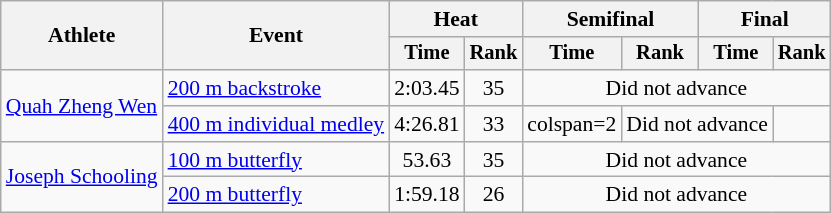<table class=wikitable style="font-size:90%">
<tr>
<th rowspan="2">Athlete</th>
<th rowspan="2">Event</th>
<th colspan="2">Heat</th>
<th colspan="2">Semifinal</th>
<th colspan="2">Final</th>
</tr>
<tr style="font-size:95%">
<th>Time</th>
<th>Rank</th>
<th>Time</th>
<th>Rank</th>
<th>Time</th>
<th>Rank</th>
</tr>
<tr align=center>
<td align=left rowspan=2><a href='#'>Quah Zheng Wen</a></td>
<td align=left><a href='#'>200 m backstroke</a></td>
<td>2:03.45</td>
<td>35</td>
<td colspan=4>Did not advance</td>
</tr>
<tr align=center>
<td align=left><a href='#'>400 m individual medley</a></td>
<td>4:26.81</td>
<td>33</td>
<td>colspan=2 </td>
<td colspan=2>Did not advance</td>
</tr>
<tr align=center>
<td align=left rowspan=2><a href='#'>Joseph Schooling</a></td>
<td align=left><a href='#'>100 m butterfly</a></td>
<td>53.63</td>
<td>35</td>
<td colspan=4>Did not advance</td>
</tr>
<tr align=center>
<td align=left><a href='#'>200 m butterfly</a></td>
<td>1:59.18</td>
<td>26</td>
<td colspan=4>Did not advance</td>
</tr>
</table>
